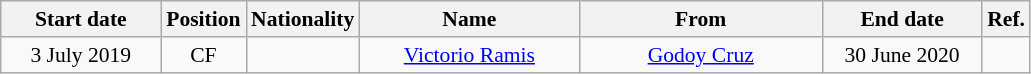<table class="wikitable" style="text-align:center; font-size:90%; ">
<tr>
<th style="background:#; color:#; width:100px;">Start date</th>
<th style="background:#; color:#; width:50px;">Position</th>
<th style="background:#; color:#; width:50px;">Nationality</th>
<th style="background:#; color:#; width:140px;">Name</th>
<th style="background:#; color:#; width:155px;">From</th>
<th style="background:#; color:#; width:100px;">End date</th>
<th style="background:#; color:#; width:25px;">Ref.</th>
</tr>
<tr>
<td>3 July 2019</td>
<td>CF</td>
<td></td>
<td><a href='#'>Victorio Ramis</a></td>
<td> <a href='#'>Godoy Cruz</a></td>
<td>30 June 2020</td>
<td></td>
</tr>
</table>
